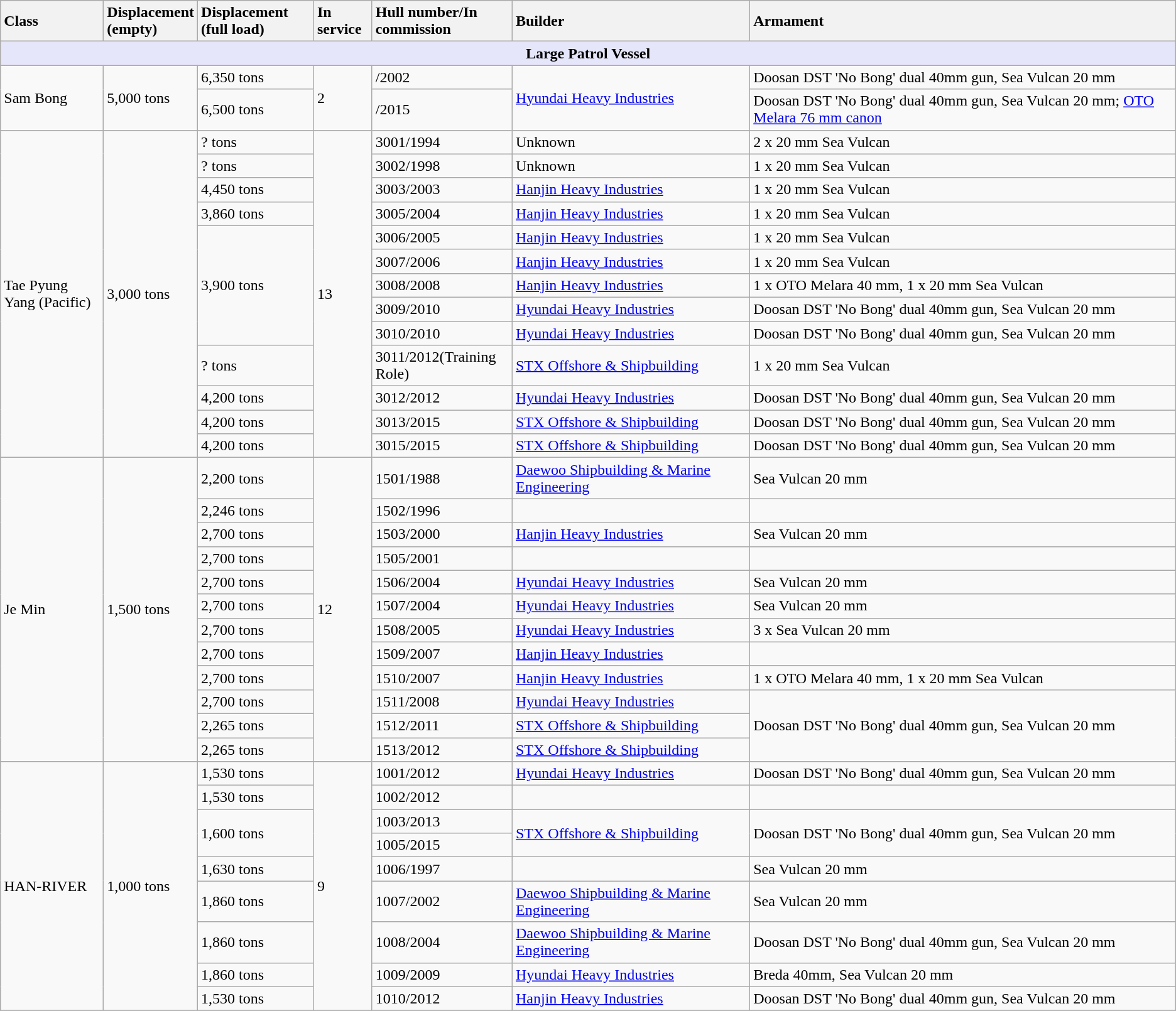<table class="wikitable">
<tr>
<th style="text-align:left; width:9%;">Class</th>
<th style="text-align:left; width:5%;">Displacement (empty)</th>
<th style="text-align:left; width:10%;">Displacement (full load)</th>
<th style="text-align:left; width:5%;">In service</th>
<th style="text-align:left; width:12%;">Hull number/In commission</th>
<th style="text-align:left; width:21%;">Builder</th>
<th style="text-align:left; width:40%;">Armament</th>
</tr>
<tr>
<th colspan="7" style="background: lavender;">Large Patrol Vessel</th>
</tr>
<tr>
<td rowspan="2">Sam Bong</td>
<td rowspan="2">5,000 tons</td>
<td>6,350 tons</td>
<td rowspan="2">2</td>
<td>/2002</td>
<td rowspan="2"><a href='#'>Hyundai Heavy Industries</a></td>
<td>Doosan DST 'No Bong' dual 40mm gun, Sea Vulcan 20 mm</td>
</tr>
<tr>
<td>6,500 tons</td>
<td>/2015</td>
<td>Doosan DST 'No Bong' dual 40mm gun, Sea Vulcan 20 mm; <a href='#'>OTO Melara 76 mm canon</a></td>
</tr>
<tr>
<td rowspan="13">Tae Pyung Yang (Pacific)</td>
<td rowspan="13">3,000 tons</td>
<td>? tons</td>
<td rowspan="13">13</td>
<td>3001/1994</td>
<td>Unknown</td>
<td>2 x 20 mm Sea Vulcan</td>
</tr>
<tr>
<td>? tons</td>
<td>3002/1998</td>
<td>Unknown</td>
<td>1 x 20 mm Sea Vulcan</td>
</tr>
<tr>
<td>4,450 tons</td>
<td>3003/2003</td>
<td><a href='#'>Hanjin Heavy Industries</a></td>
<td>1 x 20 mm Sea Vulcan</td>
</tr>
<tr>
<td>3,860 tons</td>
<td>3005/2004</td>
<td><a href='#'>Hanjin Heavy Industries</a></td>
<td>1 x 20 mm Sea Vulcan</td>
</tr>
<tr>
<td rowspan="5">3,900 tons</td>
<td>3006/2005</td>
<td><a href='#'>Hanjin Heavy Industries</a></td>
<td>1 x 20 mm Sea Vulcan</td>
</tr>
<tr>
<td>3007/2006</td>
<td><a href='#'>Hanjin Heavy Industries</a></td>
<td>1 x 20 mm Sea Vulcan</td>
</tr>
<tr>
<td>3008/2008</td>
<td><a href='#'>Hanjin Heavy Industries</a></td>
<td>1 x OTO Melara 40 mm, 1 x 20 mm Sea Vulcan</td>
</tr>
<tr>
<td>3009/2010</td>
<td><a href='#'>Hyundai Heavy Industries</a></td>
<td>Doosan DST 'No Bong' dual 40mm gun, Sea Vulcan 20 mm</td>
</tr>
<tr>
<td>3010/2010</td>
<td><a href='#'>Hyundai Heavy Industries</a></td>
<td>Doosan DST 'No Bong' dual 40mm gun, Sea Vulcan 20 mm</td>
</tr>
<tr>
<td>? tons</td>
<td>3011/2012(Training Role)</td>
<td><a href='#'>STX Offshore & Shipbuilding</a></td>
<td>1 x 20 mm Sea Vulcan</td>
</tr>
<tr>
<td>4,200 tons</td>
<td>3012/2012</td>
<td><a href='#'>Hyundai Heavy Industries</a></td>
<td>Doosan DST 'No Bong' dual 40mm gun, Sea Vulcan 20 mm</td>
</tr>
<tr>
<td>4,200 tons</td>
<td>3013/2015</td>
<td><a href='#'>STX Offshore & Shipbuilding</a></td>
<td>Doosan DST 'No Bong' dual 40mm gun, Sea Vulcan 20 mm</td>
</tr>
<tr>
<td>4,200 tons</td>
<td>3015/2015</td>
<td><a href='#'>STX Offshore & Shipbuilding</a></td>
<td>Doosan DST 'No Bong' dual 40mm gun, Sea Vulcan 20 mm</td>
</tr>
<tr>
<td rowspan="12">Je Min</td>
<td rowspan="12">1,500 tons</td>
<td>2,200 tons</td>
<td rowspan="12">12</td>
<td>1501/1988</td>
<td><a href='#'>Daewoo Shipbuilding & Marine Engineering</a></td>
<td>Sea Vulcan 20 mm</td>
</tr>
<tr>
<td>2,246 tons</td>
<td>1502/1996</td>
<td><br></td>
<td></td>
</tr>
<tr>
<td>2,700 tons</td>
<td>1503/2000</td>
<td><a href='#'>Hanjin Heavy Industries</a></td>
<td>Sea Vulcan 20 mm</td>
</tr>
<tr>
<td>2,700 tons</td>
<td>1505/2001</td>
<td><br></td>
<td></td>
</tr>
<tr>
<td>2,700 tons</td>
<td>1506/2004</td>
<td><a href='#'>Hyundai Heavy Industries</a></td>
<td>Sea Vulcan 20 mm</td>
</tr>
<tr>
<td>2,700 tons</td>
<td>1507/2004</td>
<td><a href='#'>Hyundai Heavy Industries</a></td>
<td>Sea Vulcan 20 mm</td>
</tr>
<tr>
<td>2,700 tons</td>
<td>1508/2005</td>
<td><a href='#'>Hyundai Heavy Industries</a></td>
<td>3 x Sea Vulcan 20 mm</td>
</tr>
<tr>
<td>2,700 tons</td>
<td>1509/2007</td>
<td><a href='#'>Hanjin Heavy Industries</a></td>
<td></td>
</tr>
<tr>
<td>2,700 tons</td>
<td>1510/2007</td>
<td><a href='#'>Hanjin Heavy Industries</a></td>
<td>1 x OTO Melara 40 mm, 1 x 20 mm Sea Vulcan</td>
</tr>
<tr>
<td>2,700 tons</td>
<td>1511/2008</td>
<td><a href='#'>Hyundai Heavy Industries</a></td>
<td rowspan=3>Doosan DST 'No Bong' dual 40mm gun, Sea Vulcan 20 mm</td>
</tr>
<tr>
<td>2,265 tons</td>
<td>1512/2011</td>
<td><a href='#'>STX Offshore & Shipbuilding</a></td>
</tr>
<tr>
<td>2,265 tons</td>
<td>1513/2012</td>
<td><a href='#'>STX Offshore & Shipbuilding</a></td>
</tr>
<tr>
<td rowspan="9">HAN-RIVER</td>
<td rowspan="9">1,000 tons</td>
<td>1,530 tons</td>
<td rowspan="9">9</td>
<td>1001/2012</td>
<td><a href='#'>Hyundai Heavy Industries</a></td>
<td>Doosan DST 'No Bong' dual 40mm gun, Sea Vulcan 20 mm</td>
</tr>
<tr>
<td>1,530 tons</td>
<td>1002/2012</td>
<td></td>
<td></td>
</tr>
<tr>
<td rowspan="2">1,600 tons</td>
<td>1003/2013</td>
<td rowspan="2"><a href='#'>STX Offshore & Shipbuilding</a></td>
<td rowspan="2">Doosan DST 'No Bong' dual 40mm gun, Sea Vulcan 20 mm</td>
</tr>
<tr>
<td>1005/2015</td>
</tr>
<tr>
<td>1,630 tons</td>
<td>1006/1997</td>
<td></td>
<td>Sea Vulcan 20 mm</td>
</tr>
<tr>
<td>1,860 tons</td>
<td>1007/2002</td>
<td><a href='#'>Daewoo Shipbuilding & Marine Engineering</a></td>
<td>Sea Vulcan 20 mm</td>
</tr>
<tr>
<td>1,860 tons</td>
<td>1008/2004</td>
<td><a href='#'>Daewoo Shipbuilding & Marine Engineering</a></td>
<td>Doosan DST 'No Bong' dual 40mm gun, Sea Vulcan 20 mm</td>
</tr>
<tr>
<td>1,860 tons</td>
<td>1009/2009</td>
<td><a href='#'>Hyundai Heavy Industries</a></td>
<td>Breda 40mm, Sea Vulcan 20 mm</td>
</tr>
<tr>
<td>1,530 tons</td>
<td>1010/2012</td>
<td><a href='#'>Hanjin Heavy Industries</a></td>
<td>Doosan DST 'No Bong' dual 40mm gun, Sea Vulcan 20 mm</td>
</tr>
<tr>
</tr>
</table>
